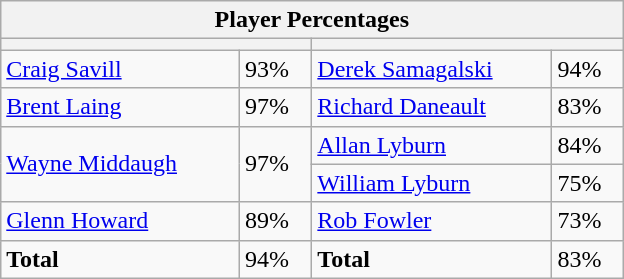<table class="wikitable">
<tr>
<th colspan=4 width=400>Player Percentages</th>
</tr>
<tr>
<th colspan=2 width=200></th>
<th colspan=2 width=200></th>
</tr>
<tr>
<td><a href='#'>Craig Savill</a></td>
<td>93%</td>
<td><a href='#'>Derek Samagalski</a></td>
<td>94%</td>
</tr>
<tr>
<td><a href='#'>Brent Laing</a></td>
<td>97%</td>
<td><a href='#'>Richard Daneault</a></td>
<td>83%</td>
</tr>
<tr>
<td rowspan=2><a href='#'>Wayne Middaugh</a></td>
<td rowspan=2>97%</td>
<td><a href='#'>Allan Lyburn</a></td>
<td>84%</td>
</tr>
<tr>
<td><a href='#'>William Lyburn</a></td>
<td>75%</td>
</tr>
<tr>
<td><a href='#'>Glenn Howard</a></td>
<td>89%</td>
<td><a href='#'>Rob Fowler</a></td>
<td>73%</td>
</tr>
<tr>
<td><strong>Total</strong></td>
<td>94%</td>
<td><strong>Total</strong></td>
<td>83%</td>
</tr>
</table>
